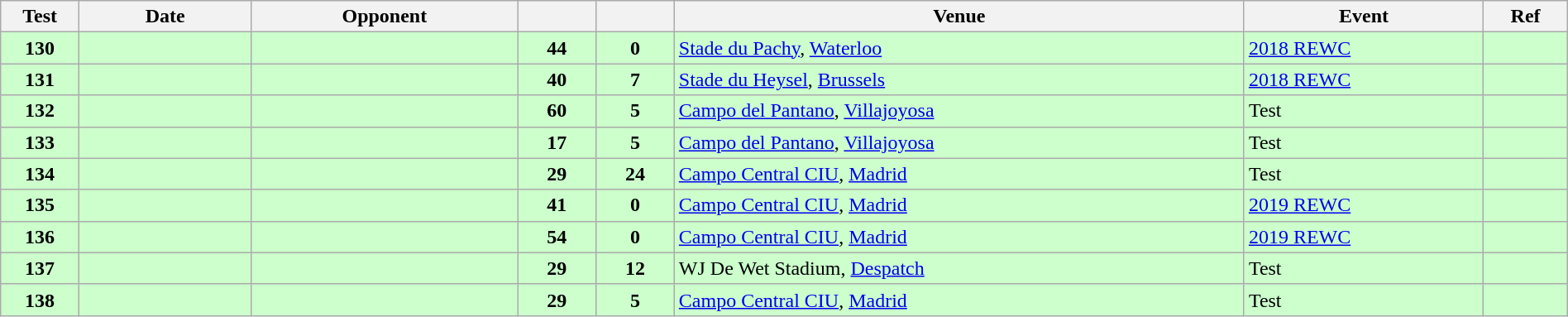<table class="wikitable sortable" style="width:100%">
<tr>
<th style="width:5%">Test</th>
<th style="width:11%">Date</th>
<th style="width:17%">Opponent</th>
<th style="width:5%"></th>
<th style="width:5%"></th>
<th>Venue</th>
<th>Event</th>
<th>Ref</th>
</tr>
<tr bgcolor="#ccffcc">
<td align="center"><strong>130</strong></td>
<td></td>
<td></td>
<td align="center"><strong>44</strong></td>
<td align="center"><strong>0</strong></td>
<td><a href='#'>Stade du Pachy</a>, <a href='#'>Waterloo</a></td>
<td><a href='#'>2018 REWC</a></td>
<td></td>
</tr>
<tr bgcolor="#ccffcc">
<td align="center"><strong>131</strong></td>
<td></td>
<td></td>
<td align="center"><strong>40</strong></td>
<td align="center"><strong>7</strong></td>
<td><a href='#'>Stade du Heysel</a>, <a href='#'>Brussels</a></td>
<td><a href='#'>2018 REWC</a></td>
<td></td>
</tr>
<tr bgcolor="#ccffcc">
<td align="center"><strong>132</strong></td>
<td></td>
<td></td>
<td align="center"><strong>60</strong></td>
<td align="center"><strong>5</strong></td>
<td><a href='#'>Campo del Pantano</a>, <a href='#'>Villajoyosa</a></td>
<td>Test</td>
<td></td>
</tr>
<tr bgcolor="#ccffcc">
<td align="center"><strong>133</strong></td>
<td></td>
<td></td>
<td align="center"><strong>17</strong></td>
<td align="center"><strong>5</strong></td>
<td><a href='#'>Campo del Pantano</a>, <a href='#'>Villajoyosa</a></td>
<td>Test</td>
<td></td>
</tr>
<tr bgcolor="#ccffcc">
<td align="center"><strong>134</strong></td>
<td></td>
<td></td>
<td align="center"><strong>29</strong></td>
<td align="center"><strong>24</strong></td>
<td><a href='#'>Campo Central CIU</a>, <a href='#'>Madrid</a></td>
<td>Test</td>
<td></td>
</tr>
<tr bgcolor="#ccffcc">
<td align="center"><strong>135</strong></td>
<td></td>
<td></td>
<td align="center"><strong>41</strong></td>
<td align="center"><strong>0</strong></td>
<td><a href='#'>Campo Central CIU</a>, <a href='#'>Madrid</a></td>
<td><a href='#'>2019 REWC</a></td>
<td></td>
</tr>
<tr bgcolor="#ccffcc">
<td align="center"><strong>136</strong></td>
<td></td>
<td></td>
<td align="center"><strong>54</strong></td>
<td align="center"><strong>0</strong></td>
<td><a href='#'>Campo Central CIU</a>, <a href='#'>Madrid</a></td>
<td><a href='#'>2019 REWC</a></td>
<td></td>
</tr>
<tr bgcolor="#ccffcc">
<td align="center"><strong>137</strong></td>
<td></td>
<td></td>
<td align="center"><strong>29</strong></td>
<td align="center"><strong>12</strong></td>
<td>WJ De Wet Stadium, <a href='#'>Despatch</a></td>
<td>Test</td>
<td></td>
</tr>
<tr bgcolor="#ccffcc">
<td align="center"><strong>138</strong></td>
<td></td>
<td></td>
<td align="center"><strong>29</strong></td>
<td align="center"><strong>5</strong></td>
<td><a href='#'>Campo Central CIU</a>, <a href='#'>Madrid</a></td>
<td>Test</td>
<td></td>
</tr>
</table>
